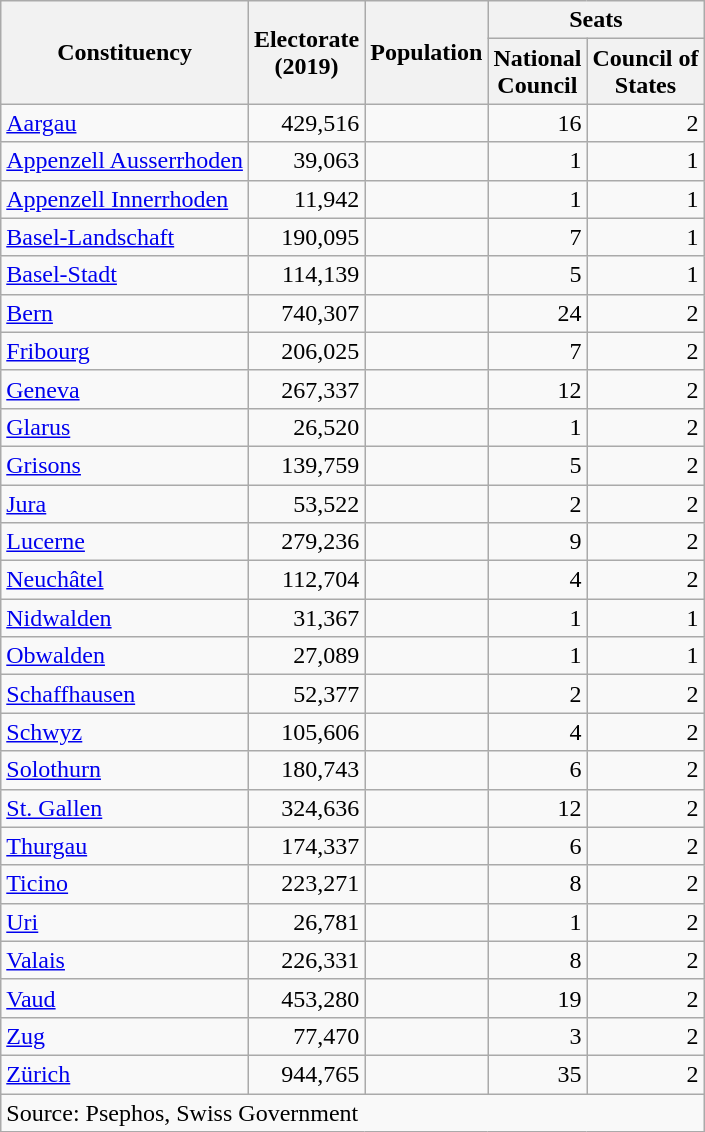<table class="wikitable sortable">
<tr>
<th rowspan="2">Constituency</th>
<th rowspan="2">Electorate<br>(2019)</th>
<th rowspan="2">Population</th>
<th colspan="2">Seats</th>
</tr>
<tr>
<th>National<br>Council</th>
<th>Council of<br>States</th>
</tr>
<tr>
<td><a href='#'>Aargau</a></td>
<td align=right>429,516</td>
<td align=right></td>
<td align=right>16</td>
<td align=right>2</td>
</tr>
<tr>
<td><a href='#'>Appenzell Ausserrhoden</a></td>
<td align=right>39,063</td>
<td align=right></td>
<td align=right>1</td>
<td align=right>1</td>
</tr>
<tr>
<td><a href='#'>Appenzell Innerrhoden</a></td>
<td align=right>11,942</td>
<td align=right></td>
<td align=right>1</td>
<td align=right>1</td>
</tr>
<tr>
<td><a href='#'>Basel-Landschaft</a></td>
<td align=right>190,095</td>
<td align=right></td>
<td align=right>7</td>
<td align=right>1</td>
</tr>
<tr>
<td><a href='#'>Basel-Stadt</a></td>
<td align=right>114,139</td>
<td align=right></td>
<td align=right>5</td>
<td align=right>1</td>
</tr>
<tr>
<td><a href='#'>Bern</a></td>
<td align=right>740,307</td>
<td align=right></td>
<td align=right>24</td>
<td align=right>2</td>
</tr>
<tr>
<td><a href='#'>Fribourg</a></td>
<td align=right>206,025</td>
<td align=right></td>
<td align=right>7</td>
<td align=right>2</td>
</tr>
<tr>
<td><a href='#'>Geneva</a></td>
<td align=right>267,337</td>
<td align=right></td>
<td align=right>12</td>
<td align=right>2</td>
</tr>
<tr>
<td><a href='#'>Glarus</a></td>
<td align=right>26,520</td>
<td align=right></td>
<td align=right>1</td>
<td align=right>2</td>
</tr>
<tr>
<td><a href='#'>Grisons</a></td>
<td align=right>139,759</td>
<td align=right></td>
<td align=right>5</td>
<td align=right>2</td>
</tr>
<tr>
<td><a href='#'>Jura</a></td>
<td align=right>53,522</td>
<td align=right></td>
<td align=right>2</td>
<td align=right>2</td>
</tr>
<tr>
<td><a href='#'>Lucerne</a></td>
<td align=right>279,236</td>
<td align=right></td>
<td align=right>9</td>
<td align=right>2</td>
</tr>
<tr>
<td><a href='#'>Neuchâtel</a></td>
<td align=right>112,704</td>
<td align=right></td>
<td align=right>4</td>
<td align=right>2</td>
</tr>
<tr>
<td><a href='#'>Nidwalden</a></td>
<td align=right>31,367</td>
<td align=right></td>
<td align=right>1</td>
<td align=right>1</td>
</tr>
<tr>
<td><a href='#'>Obwalden</a></td>
<td align=right>27,089</td>
<td align=right></td>
<td align=right>1</td>
<td align=right>1</td>
</tr>
<tr>
<td><a href='#'>Schaffhausen</a></td>
<td align="right">52,377</td>
<td align="right"></td>
<td align="right">2</td>
<td align="right">2</td>
</tr>
<tr>
<td><a href='#'>Schwyz</a></td>
<td align="right">105,606</td>
<td align="right"></td>
<td align="right">4</td>
<td align="right">2</td>
</tr>
<tr>
<td><a href='#'>Solothurn</a></td>
<td align="right">180,743</td>
<td align="right"></td>
<td align="right">6</td>
<td align="right">2</td>
</tr>
<tr>
<td><a href='#'>St. Gallen</a></td>
<td align=right>324,636</td>
<td align=right></td>
<td align=right>12</td>
<td align=right>2</td>
</tr>
<tr>
<td><a href='#'>Thurgau</a></td>
<td align=right>174,337</td>
<td align=right></td>
<td align=right>6</td>
<td align=right>2</td>
</tr>
<tr>
<td><a href='#'>Ticino</a></td>
<td align=right>223,271</td>
<td align=right></td>
<td align=right>8</td>
<td align=right>2</td>
</tr>
<tr>
<td><a href='#'>Uri</a></td>
<td align=right>26,781</td>
<td align=right></td>
<td align=right>1</td>
<td align=right>2</td>
</tr>
<tr>
<td><a href='#'>Valais</a></td>
<td align=right>226,331</td>
<td align=right></td>
<td align=right>8</td>
<td align=right>2</td>
</tr>
<tr>
<td><a href='#'>Vaud</a></td>
<td align=right>453,280</td>
<td align=right></td>
<td align=right>19</td>
<td align=right>2</td>
</tr>
<tr>
<td><a href='#'>Zug</a></td>
<td align=right>77,470</td>
<td align=right></td>
<td align=right>3</td>
<td align=right>2</td>
</tr>
<tr>
<td><a href='#'>Zürich</a></td>
<td align=right>944,765</td>
<td align=right></td>
<td align=right>35</td>
<td align=right>2</td>
</tr>
<tr class=sortbottom>
<td colspan="5">Source: Psephos, Swiss Government</td>
</tr>
</table>
